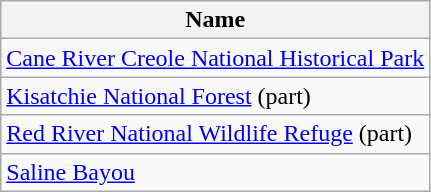<table class="wikitable sortable">
<tr>
<th>Name</th>
</tr>
<tr>
<td><a href='#'>Cane River Creole National Historical Park</a></td>
</tr>
<tr>
<td><a href='#'>Kisatchie National Forest</a> (part)</td>
</tr>
<tr>
<td><a href='#'>Red River National Wildlife Refuge</a> (part)</td>
</tr>
<tr>
<td><a href='#'>Saline Bayou</a></td>
</tr>
</table>
